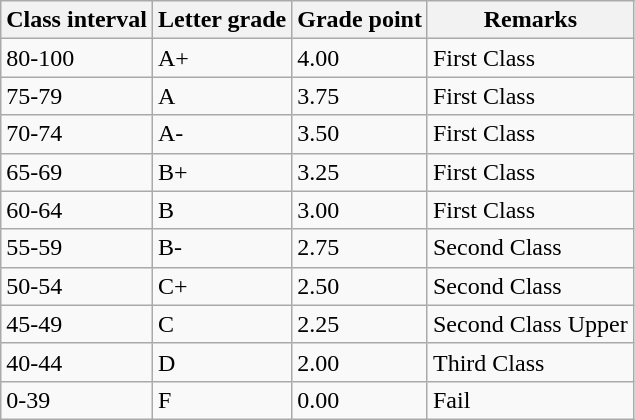<table class = "wikitable">
<tr>
<th>Class interval</th>
<th>Letter grade</th>
<th>Grade point</th>
<th>Remarks</th>
</tr>
<tr>
<td>80-100</td>
<td>A+</td>
<td>4.00</td>
<td>First Class</td>
</tr>
<tr>
<td>75-79</td>
<td>A</td>
<td>3.75</td>
<td>First Class</td>
</tr>
<tr>
<td>70-74</td>
<td>A-</td>
<td>3.50</td>
<td>First Class</td>
</tr>
<tr>
<td>65-69</td>
<td>B+</td>
<td>3.25</td>
<td>First Class</td>
</tr>
<tr>
<td>60-64</td>
<td>B</td>
<td>3.00</td>
<td>First Class</td>
</tr>
<tr>
<td>55-59</td>
<td>B-</td>
<td>2.75</td>
<td>Second Class</td>
</tr>
<tr>
<td>50-54</td>
<td>C+</td>
<td>2.50</td>
<td>Second Class</td>
</tr>
<tr>
<td>45-49</td>
<td>C</td>
<td>2.25</td>
<td>Second Class Upper</td>
</tr>
<tr>
<td>40-44</td>
<td>D</td>
<td>2.00</td>
<td>Third Class</td>
</tr>
<tr>
<td>0-39</td>
<td>F</td>
<td>0.00</td>
<td>Fail</td>
</tr>
</table>
